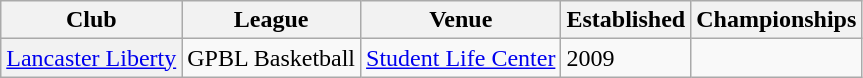<table class="wikitable">
<tr>
<th scope="col">Club</th>
<th scope="col">League</th>
<th scope="col">Venue</th>
<th scope="col">Established</th>
<th scope="col">Championships</th>
</tr>
<tr>
<th scope="row" style="font-weight: normal;"><a href='#'>Lancaster Liberty</a></th>
<td>GPBL Basketball</td>
<td><a href='#'>Student Life Center</a></td>
<td>2009</td>
<td> </td>
</tr>
</table>
